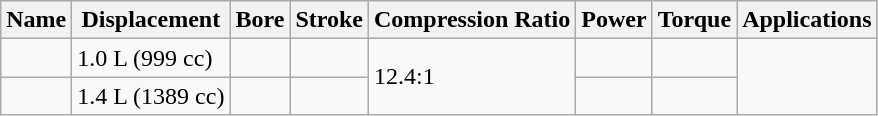<table class=wikitable>
<tr>
<th>Name</th>
<th>Displacement</th>
<th>Bore</th>
<th>Stroke</th>
<th>Compression Ratio</th>
<th>Power</th>
<th>Torque</th>
<th>Applications</th>
</tr>
<tr>
<td></td>
<td>1.0 L (999 cc)</td>
<td></td>
<td></td>
<td rowspan=2>12.4:1</td>
<td></td>
<td></td>
<td rowspan=2></td>
</tr>
<tr>
<td></td>
<td>1.4 L (1389 cc)</td>
<td></td>
<td></td>
<td></td>
<td></td>
</tr>
</table>
